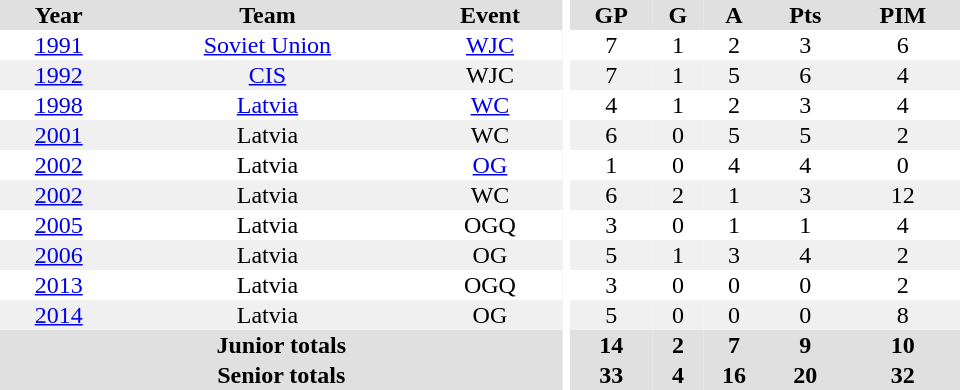<table border="0" cellpadding="1" cellspacing="0" style="text-align:center; width:40em;">
<tr bgcolor="#e0e0e0">
<th>Year</th>
<th>Team</th>
<th>Event</th>
<th rowspan="99" bgcolor="#ffffff"></th>
<th>GP</th>
<th>G</th>
<th>A</th>
<th>Pts</th>
<th>PIM</th>
</tr>
<tr>
<td><a href='#'>1991</a></td>
<td><a href='#'>Soviet Union</a></td>
<td><a href='#'>WJC</a></td>
<td>7</td>
<td>1</td>
<td>2</td>
<td>3</td>
<td>6</td>
</tr>
<tr bgcolor="#f0f0f0">
<td><a href='#'>1992</a></td>
<td><a href='#'>CIS</a></td>
<td>WJC</td>
<td>7</td>
<td>1</td>
<td>5</td>
<td>6</td>
<td>4</td>
</tr>
<tr>
<td><a href='#'>1998</a></td>
<td><a href='#'>Latvia</a></td>
<td><a href='#'>WC</a></td>
<td>4</td>
<td>1</td>
<td>2</td>
<td>3</td>
<td>4</td>
</tr>
<tr bgcolor="#f0f0f0">
<td><a href='#'>2001</a></td>
<td>Latvia</td>
<td>WC</td>
<td>6</td>
<td>0</td>
<td>5</td>
<td>5</td>
<td>2</td>
</tr>
<tr>
<td><a href='#'>2002</a></td>
<td>Latvia</td>
<td><a href='#'>OG</a></td>
<td>1</td>
<td>0</td>
<td>4</td>
<td>4</td>
<td>0</td>
</tr>
<tr bgcolor="#f0f0f0">
<td><a href='#'>2002</a></td>
<td>Latvia</td>
<td>WC</td>
<td>6</td>
<td>2</td>
<td>1</td>
<td>3</td>
<td>12</td>
</tr>
<tr>
<td><a href='#'>2005</a></td>
<td>Latvia</td>
<td>OGQ</td>
<td>3</td>
<td>0</td>
<td>1</td>
<td>1</td>
<td>4</td>
</tr>
<tr bgcolor="#f0f0f0">
<td><a href='#'>2006</a></td>
<td>Latvia</td>
<td>OG</td>
<td>5</td>
<td>1</td>
<td>3</td>
<td>4</td>
<td>2</td>
</tr>
<tr>
<td><a href='#'>2013</a></td>
<td>Latvia</td>
<td>OGQ</td>
<td>3</td>
<td>0</td>
<td>0</td>
<td>0</td>
<td>2</td>
</tr>
<tr bgcolor="#f0f0f0">
<td><a href='#'>2014</a></td>
<td>Latvia</td>
<td>OG</td>
<td>5</td>
<td>0</td>
<td>0</td>
<td>0</td>
<td>8</td>
</tr>
<tr bgcolor="#e0e0e0">
<th colspan="3">Junior totals</th>
<th>14</th>
<th>2</th>
<th>7</th>
<th>9</th>
<th>10</th>
</tr>
<tr bgcolor="#e0e0e0">
<th colspan="3">Senior totals</th>
<th>33</th>
<th>4</th>
<th>16</th>
<th>20</th>
<th>32</th>
</tr>
</table>
